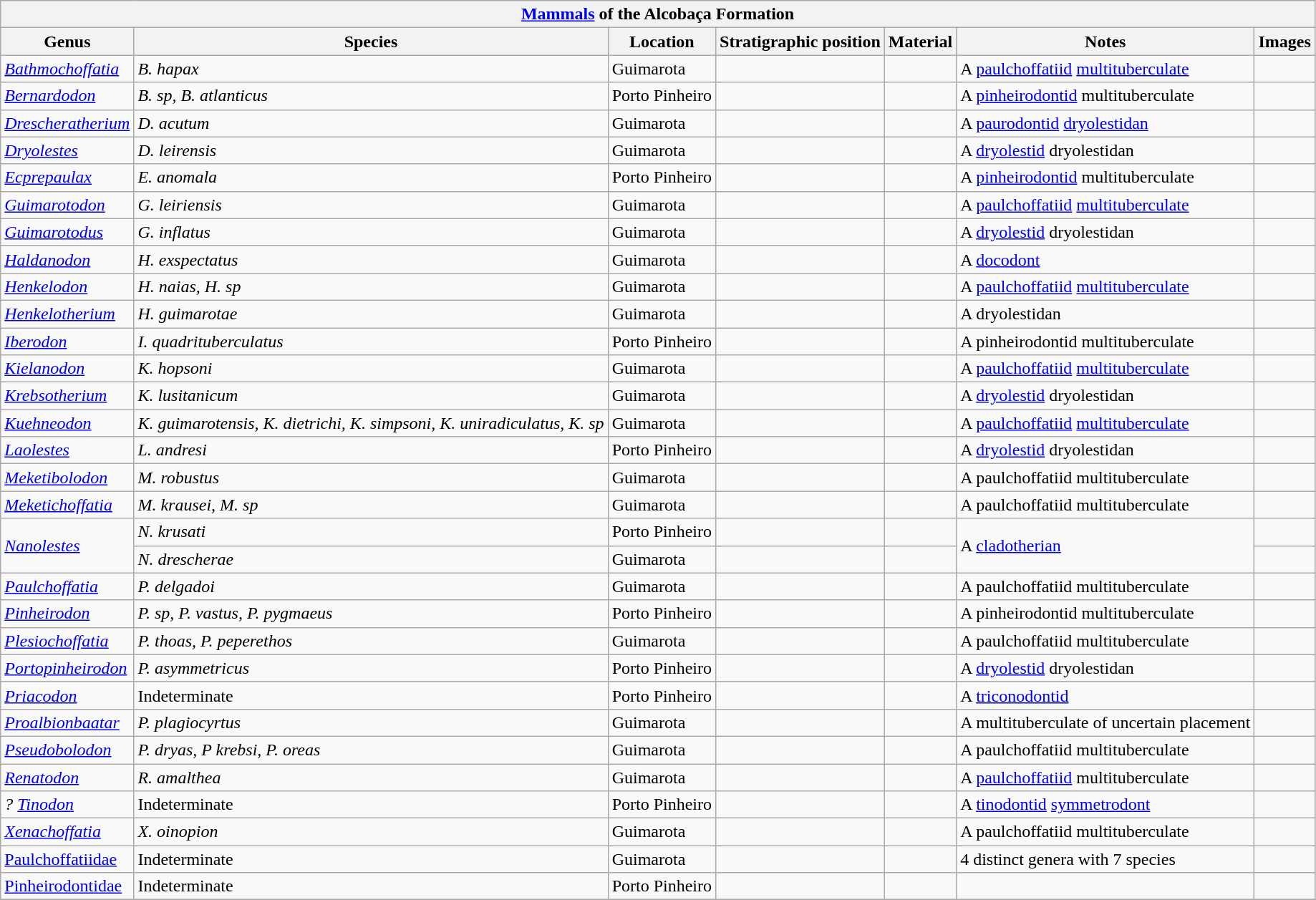<table class="wikitable" align="center">
<tr>
<th colspan="7" align="center"><strong><a href='#'>Mammals</a> of the Alcobaça Formation</strong></th>
</tr>
<tr>
<th>Genus</th>
<th>Species</th>
<th>Location</th>
<th>Stratigraphic position</th>
<th>Material</th>
<th>Notes</th>
<th>Images</th>
</tr>
<tr>
<td><em><a href='#'>Bathmochoffatia</a></em></td>
<td><em>B. hapax</em></td>
<td>Guimarota</td>
<td></td>
<td></td>
<td>A <a href='#'>paulchoffatiid</a> <a href='#'>multituberculate</a></td>
<td></td>
</tr>
<tr>
<td><em><a href='#'>Bernardodon</a></em></td>
<td><em>B. sp, B. atlanticus</em></td>
<td>Porto Pinheiro</td>
<td></td>
<td></td>
<td>A <a href='#'>pinheirodontid</a> multituberculate</td>
<td></td>
</tr>
<tr>
<td><em><a href='#'>Drescheratherium</a></em></td>
<td><em>D. acutum</em></td>
<td>Guimarota</td>
<td></td>
<td></td>
<td>A <a href='#'>paurodontid</a> <a href='#'>dryolestidan</a></td>
<td></td>
</tr>
<tr>
<td><em><a href='#'>Dryolestes</a></em></td>
<td><em>D. leirensis</em></td>
<td>Guimarota</td>
<td></td>
<td></td>
<td>A <a href='#'>dryolestid</a> dryolestidan</td>
<td></td>
</tr>
<tr>
<td><em><a href='#'>Ecprepaulax</a></em></td>
<td><em>E. anomala</em></td>
<td>Porto Pinheiro</td>
<td></td>
<td></td>
<td>A <a href='#'>pinheirodontid</a> multituberculate</td>
<td></td>
</tr>
<tr>
<td><em><a href='#'>Guimarotodon</a></em></td>
<td><em>G. leiriensis</em></td>
<td>Guimarota</td>
<td></td>
<td></td>
<td>A <a href='#'>paulchoffatiid</a> <a href='#'>multituberculate</a></td>
<td></td>
</tr>
<tr>
<td><em><a href='#'>Guimarotodus</a></em></td>
<td><em>G. inflatus</em></td>
<td>Guimarota</td>
<td></td>
<td></td>
<td>A <a href='#'>dryolestid</a> dryolestidan</td>
<td></td>
</tr>
<tr>
<td><em><a href='#'>Haldanodon</a></em></td>
<td><em>H. exspectatus</em></td>
<td>Guimarota</td>
<td></td>
<td></td>
<td>A <a href='#'>docodont</a></td>
<td></td>
</tr>
<tr>
<td><em><a href='#'>Henkelodon</a></em></td>
<td><em>H. naias, H. sp</em></td>
<td>Guimarota</td>
<td></td>
<td></td>
<td>A <a href='#'>paulchoffatiid</a> <a href='#'>multituberculate</a></td>
<td></td>
</tr>
<tr>
<td><em><a href='#'>Henkelotherium</a></em></td>
<td><em>H. guimarotae</em></td>
<td>Guimarota</td>
<td></td>
<td></td>
<td>A dryolestidan</td>
<td></td>
</tr>
<tr>
<td><em><a href='#'>Iberodon</a></em></td>
<td><em>I. quadrituberculatus</em></td>
<td>Porto Pinheiro</td>
<td></td>
<td></td>
<td>A pinheirodontid multituberculate</td>
<td></td>
</tr>
<tr>
<td><em><a href='#'>Kielanodon</a></em></td>
<td><em>K. hopsoni</em></td>
<td>Guimarota</td>
<td></td>
<td></td>
<td>A <a href='#'>paulchoffatiid</a> <a href='#'>multituberculate</a></td>
<td></td>
</tr>
<tr>
<td><em><a href='#'>Krebsotherium</a></em></td>
<td><em>K. lusitanicum</em></td>
<td>Guimarota</td>
<td></td>
<td></td>
<td>A <a href='#'>dryolestid</a> dryolestidan</td>
<td></td>
</tr>
<tr>
<td><em><a href='#'>Kuehneodon</a></em></td>
<td><em>K. guimarotensis, K. dietrichi, K. simpsoni, K. uniradiculatus, K. sp</em></td>
<td>Guimarota</td>
<td></td>
<td></td>
<td>A <a href='#'>paulchoffatiid</a> <a href='#'>multituberculate</a></td>
<td></td>
</tr>
<tr>
<td><em><a href='#'>Laolestes</a></em></td>
<td><em>L. andresi</em></td>
<td>Porto Pinheiro</td>
<td></td>
<td></td>
<td>A <a href='#'>dryolestid</a> dryolestidan</td>
<td></td>
</tr>
<tr>
<td><em><a href='#'>Meketibolodon</a></em></td>
<td><em>M. robustus</em></td>
<td>Guimarota</td>
<td></td>
<td></td>
<td>A paulchoffatiid multituberculate</td>
<td></td>
</tr>
<tr>
<td><em><a href='#'>Meketichoffatia</a></em></td>
<td><em>M. krausei, M. sp</em></td>
<td>Guimarota</td>
<td></td>
<td></td>
<td>A paulchoffatiid multituberculate</td>
<td></td>
</tr>
<tr>
<td rowspan="2"><em><a href='#'>Nanolestes</a></em></td>
<td><em>N. krusati</em></td>
<td>Porto Pinheiro</td>
<td></td>
<td></td>
<td rowspan="2">A <a href='#'>cladotherian</a></td>
<td></td>
</tr>
<tr>
<td><em>N. drescherae</em></td>
<td>Guimarota</td>
<td></td>
<td></td>
<td></td>
</tr>
<tr>
<td><em><a href='#'>Paulchoffatia</a></em></td>
<td><em>P. delgadoi</em></td>
<td>Guimarota</td>
<td></td>
<td></td>
<td>A paulchoffatiid multituberculate</td>
<td></td>
</tr>
<tr>
<td><em><a href='#'>Pinheirodon</a></em></td>
<td><em>P. sp, P. vastus, P. pygmaeus</em></td>
<td>Porto Pinheiro</td>
<td></td>
<td></td>
<td>A pinheirodontid multituberculate</td>
<td></td>
</tr>
<tr>
<td><em><a href='#'>Plesiochoffatia</a></em></td>
<td><em>P. thoas, P. peperethos</em></td>
<td>Guimarota</td>
<td></td>
<td></td>
<td>A paulchoffatiid multituberculate</td>
<td></td>
</tr>
<tr>
<td><em><a href='#'>Portopinheirodon</a></em></td>
<td><em>P. asymmetricus</em></td>
<td>Porto Pinheiro</td>
<td></td>
<td></td>
<td>A <a href='#'>dryolestid</a> dryolestidan</td>
<td></td>
</tr>
<tr>
<td><em><a href='#'>Priacodon</a></em></td>
<td>Indeterminate</td>
<td>Porto Pinheiro</td>
<td></td>
<td></td>
<td>A <a href='#'>triconodontid</a></td>
<td></td>
</tr>
<tr>
<td><em><a href='#'>Proalbionbaatar</a></em></td>
<td><em>P. plagiocyrtus</em></td>
<td>Guimarota</td>
<td></td>
<td></td>
<td>A multituberculate of uncertain placement</td>
<td></td>
</tr>
<tr>
<td><em><a href='#'>Pseudobolodon</a></em></td>
<td><em>P. dryas, P krebsi, P. oreas</em></td>
<td>Guimarota</td>
<td></td>
<td></td>
<td>A paulchoffatiid multituberculate</td>
<td></td>
</tr>
<tr>
<td><em><a href='#'>Renatodon</a></em></td>
<td><em>R. amalthea</em></td>
<td>Guimarota</td>
<td></td>
<td></td>
<td>A <a href='#'>paulchoffatiid</a> multituberculate</td>
<td></td>
</tr>
<tr>
<td><em>? <a href='#'>Tinodon</a></em></td>
<td>Indeterminate</td>
<td>Porto Pinheiro</td>
<td></td>
<td></td>
<td>A <a href='#'>tinodontid</a> <a href='#'>symmetrodont</a></td>
<td></td>
</tr>
<tr>
<td><em><a href='#'>Xenachoffatia</a></em></td>
<td><em>X. oinopion</em></td>
<td>Guimarota</td>
<td></td>
<td></td>
<td>A paulchoffatiid multituberculate</td>
<td></td>
</tr>
<tr>
<td><a href='#'>Paulchoffatiidae</a></td>
<td>Indeterminate</td>
<td>Guimarota</td>
<td></td>
<td></td>
<td>4 distinct genera with 7 species</td>
<td></td>
</tr>
<tr>
<td><a href='#'>Pinheirodontidae</a></td>
<td>Indeterminate</td>
<td>Porto Pinheiro</td>
<td></td>
<td></td>
<td></td>
<td></td>
</tr>
<tr>
</tr>
</table>
